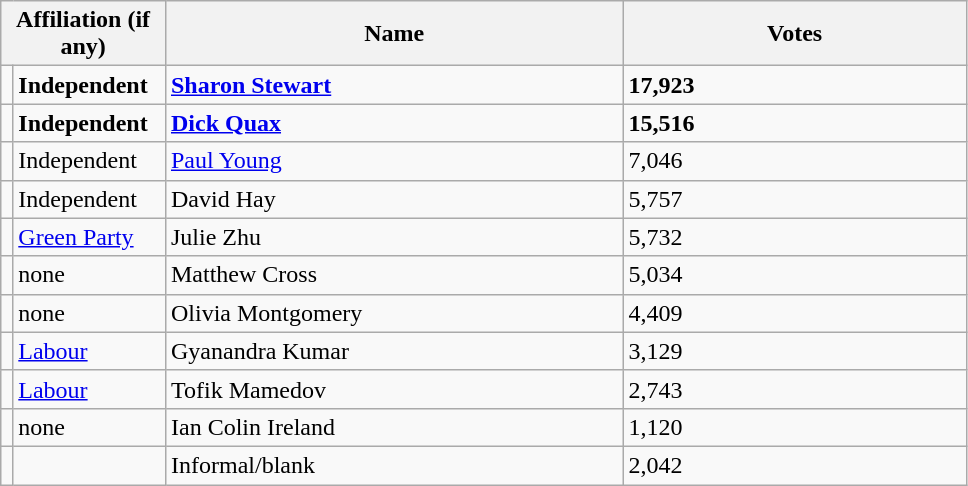<table class="wikitable" style="width:51%;">
<tr>
<th colspan="2" style="width:1%;">Affiliation (if any)</th>
<th style="width:20%;">Name</th>
<th style="width:15%;">Votes</th>
</tr>
<tr>
<td bgcolor=></td>
<td><strong>Independent</strong></td>
<td><strong><a href='#'>Sharon Stewart</a></strong></td>
<td><strong>17,923</strong></td>
</tr>
<tr>
<td bgcolor=></td>
<td><strong>Independent</strong></td>
<td><strong><a href='#'>Dick Quax</a></strong></td>
<td><strong>15,516</strong></td>
</tr>
<tr>
<td bgcolor=></td>
<td>Independent</td>
<td><a href='#'>Paul Young</a></td>
<td>7,046</td>
</tr>
<tr>
<td bgcolor=></td>
<td>Independent</td>
<td>David Hay</td>
<td>5,757</td>
</tr>
<tr>
<td bgcolor=></td>
<td><a href='#'>Green Party</a></td>
<td>Julie Zhu</td>
<td>5,732</td>
</tr>
<tr>
<td></td>
<td>none</td>
<td>Matthew Cross</td>
<td>5,034</td>
</tr>
<tr>
<td></td>
<td>none</td>
<td>Olivia Montgomery</td>
<td>4,409</td>
</tr>
<tr>
<td bgcolor=></td>
<td><a href='#'>Labour</a></td>
<td>Gyanandra Kumar</td>
<td>3,129</td>
</tr>
<tr>
<td bgcolor=></td>
<td><a href='#'>Labour</a></td>
<td>Tofik Mamedov</td>
<td>2,743</td>
</tr>
<tr>
<td></td>
<td>none</td>
<td>Ian Colin Ireland</td>
<td>1,120</td>
</tr>
<tr>
<td></td>
<td></td>
<td>Informal/blank</td>
<td>2,042</td>
</tr>
</table>
